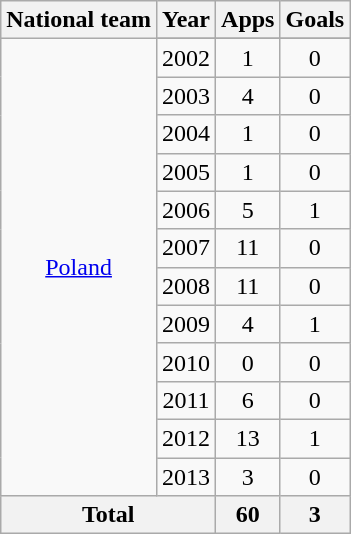<table class="wikitable" style="text-align: center;">
<tr>
<th>National team</th>
<th>Year</th>
<th>Apps</th>
<th>Goals</th>
</tr>
<tr>
<td rowspan=13><a href='#'>Poland</a></td>
</tr>
<tr>
<td>2002</td>
<td>1</td>
<td>0</td>
</tr>
<tr>
<td>2003</td>
<td>4</td>
<td>0</td>
</tr>
<tr>
<td>2004</td>
<td>1</td>
<td>0</td>
</tr>
<tr>
<td>2005</td>
<td>1</td>
<td>0</td>
</tr>
<tr>
<td>2006</td>
<td>5</td>
<td>1</td>
</tr>
<tr>
<td>2007</td>
<td>11</td>
<td>0</td>
</tr>
<tr>
<td>2008</td>
<td>11</td>
<td>0</td>
</tr>
<tr>
<td>2009</td>
<td>4</td>
<td>1</td>
</tr>
<tr>
<td>2010</td>
<td>0</td>
<td>0</td>
</tr>
<tr>
<td>2011</td>
<td>6</td>
<td>0</td>
</tr>
<tr>
<td>2012</td>
<td>13</td>
<td>1</td>
</tr>
<tr>
<td>2013</td>
<td>3</td>
<td>0</td>
</tr>
<tr>
<th colspan=2>Total</th>
<th>60</th>
<th>3</th>
</tr>
</table>
